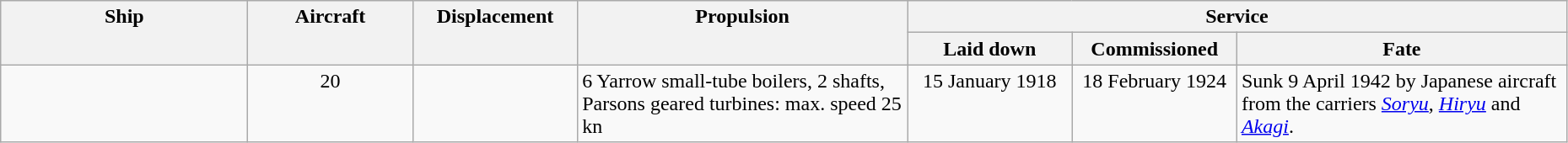<table class="wikitable" style="width:98%;">
<tr valign="top"|- valign="top">
<th style="width:15%; text-align:center;" rowspan="2">Ship</th>
<th style="width:10%; text-align:center;" rowspan="2">Aircraft</th>
<th style="width:10%; text-align:center;" rowspan="2">Displacement</th>
<th style="width:20%; text-align:center;" rowspan="2">Propulsion</th>
<th style="width:40%; text-align:center;" colspan="3">Service</th>
</tr>
<tr valign="top">
<th style="width:10%; text-align:center;">Laid down</th>
<th style="width:10%; text-align:center;">Commissioned</th>
<th style="width:20%; text-align:center;">Fate</th>
</tr>
<tr valign="top">
<td align= left></td>
<td style="text-align:center;">20</td>
<td style="text-align:center;"></td>
<td align= left>6 Yarrow small-tube boilers, 2 shafts, Parsons geared turbines: max. speed 25 kn</td>
<td style="text-align:center;">15 January 1918</td>
<td style="text-align:center;">18 February 1924</td>
<td align= left>Sunk 9 April 1942 by Japanese aircraft from the carriers <em><a href='#'>Soryu</a></em>, <em><a href='#'>Hiryu</a></em> and <em><a href='#'>Akagi</a></em>.</td>
</tr>
</table>
